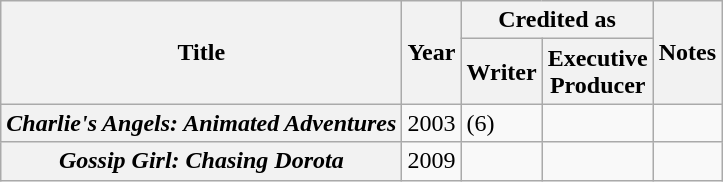<table class="wikitable plainrowheaders sortable">
<tr>
<th rowspan="2" scope="col">Title</th>
<th rowspan="2" scope="col">Year</th>
<th colspan="2" scope="col">Credited as</th>
<th rowspan="2" scope="col" class="unsortable">Notes</th>
</tr>
<tr>
<th>Writer</th>
<th>Executive<br>Producer</th>
</tr>
<tr>
<th scope=row><em>Charlie's Angels: Animated Adventures</em></th>
<td>2003</td>
<td> (6)</td>
<td></td>
<td></td>
</tr>
<tr>
<th scope=row><em>Gossip Girl: Chasing Dorota</em></th>
<td>2009</td>
<td></td>
<td></td>
<td></td>
</tr>
</table>
